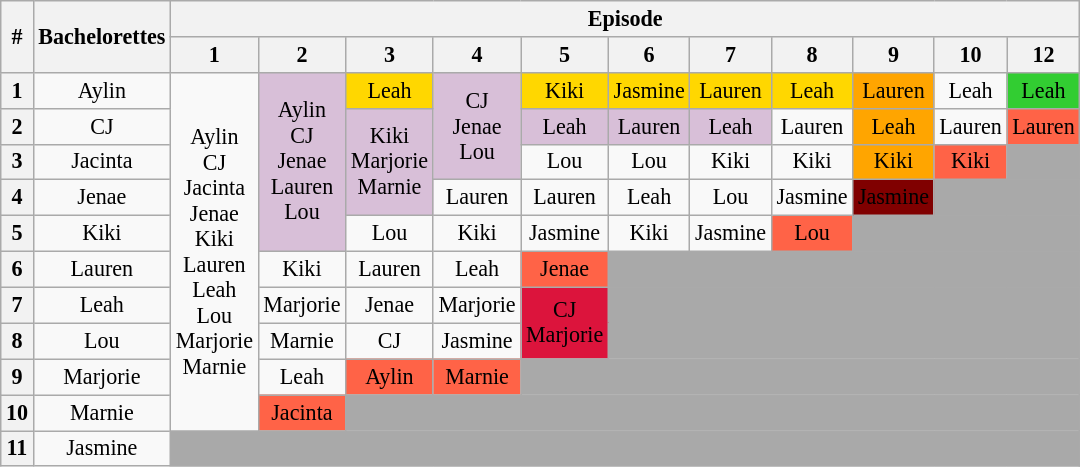<table class="wikitable" style="text-align:center; font-size:92%">
<tr>
<th rowspan="2">#</th>
<th rowspan="2">Bachelorettes</th>
<th colspan="11">Episode</th>
</tr>
<tr>
<th>1</th>
<th>2</th>
<th>3</th>
<th>4</th>
<th>5</th>
<th>6</th>
<th>7</th>
<th>8</th>
<th>9</th>
<th>10</th>
<th>12</th>
</tr>
<tr>
<th>1</th>
<td>Aylin</td>
<td rowspan="10">Aylin<br>CJ<br>Jacinta<br>Jenae<br>Kiki<br>Lauren<br>Leah<br>Lou<br>Marjorie<br>Marnie</td>
<td rowspan="5" bgcolor="thistle">Aylin<br>CJ<br>Jenae<br>Lauren<br>Lou</td>
<td bgcolor="gold">Leah</td>
<td rowspan="3" bgcolor="thistle">CJ<br>Jenae<br>Lou</td>
<td bgcolor="gold">Kiki</td>
<td bgcolor="gold">Jasmine</td>
<td bgcolor="gold">Lauren</td>
<td bgcolor="gold">Leah</td>
<td bgcolor="orange">Lauren</td>
<td>Leah</td>
<td bgcolor="limegreen">Leah</td>
</tr>
<tr>
<th>2</th>
<td>CJ</td>
<td rowspan="3" bgcolor="thistle">Kiki<br>Marjorie<br>Marnie</td>
<td bgcolor="thistle">Leah</td>
<td bgcolor="thistle">Lauren</td>
<td bgcolor="thistle">Leah</td>
<td>Lauren</td>
<td bgcolor="orange">Leah</td>
<td>Lauren</td>
<td bgcolor="tomato">Lauren</td>
</tr>
<tr>
<th>3</th>
<td>Jacinta</td>
<td>Lou</td>
<td>Lou</td>
<td>Kiki</td>
<td>Kiki</td>
<td bgcolor="orange">Kiki</td>
<td bgcolor="tomato">Kiki</td>
<td bgcolor="darkgrey"></td>
</tr>
<tr>
<th>4</th>
<td>Jenae</td>
<td>Lauren</td>
<td>Lauren</td>
<td>Leah</td>
<td>Lou</td>
<td>Jasmine</td>
<td bgcolor="maroon"><span>Jasmine</span></td>
<td colspan="2" bgcolor="darkgrey"></td>
</tr>
<tr>
<th>5</th>
<td>Kiki</td>
<td>Lou</td>
<td>Kiki</td>
<td>Jasmine</td>
<td>Kiki</td>
<td>Jasmine</td>
<td bgcolor="tomato">Lou</td>
<td colspan="3" bgcolor="darkgrey"></td>
</tr>
<tr>
<th>6</th>
<td>Lauren</td>
<td>Kiki</td>
<td>Lauren</td>
<td>Leah</td>
<td bgcolor="tomato">Jenae</td>
<td colspan="6" bgcolor="darkgrey"></td>
</tr>
<tr>
<th>7</th>
<td>Leah</td>
<td>Marjorie</td>
<td>Jenae</td>
<td>Marjorie</td>
<td rowspan="2" style="background:crimson;"><span>CJ<br>Marjorie</span></td>
<td colspan="6" rowspan="2" bgcolor="darkgrey"></td>
</tr>
<tr>
<th>8</th>
<td>Lou</td>
<td>Marnie</td>
<td>CJ</td>
<td>Jasmine</td>
</tr>
<tr>
<th>9</th>
<td>Marjorie</td>
<td>Leah</td>
<td bgcolor="tomato">Aylin</td>
<td bgcolor="tomato">Marnie</td>
<td colspan="7" bgcolor="darkgrey"></td>
</tr>
<tr>
<th>10</th>
<td>Marnie</td>
<td bgcolor="tomato">Jacinta</td>
<td colspan="9" bgcolor="darkgrey"></td>
</tr>
<tr>
<th>11</th>
<td>Jasmine</td>
<td colspan="11" bgcolor="darkgrey"></td>
</tr>
</table>
